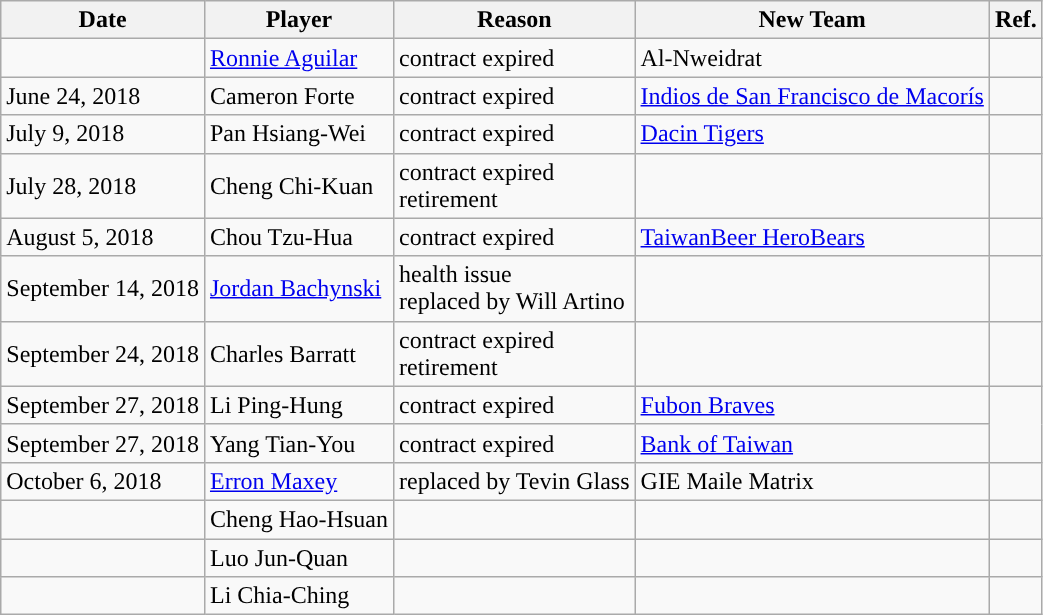<table class="wikitable">
<tr>
<th>Date</th>
<th>Player</th>
<th>Reason</th>
<th>New Team</th>
<th>Ref.</th>
</tr>
<tr>
<td></td>
<td><a href='#'>Ronnie Aguilar</a></td>
<td>contract expired</td>
<td>Al-Nweidrat</td>
<td></td>
</tr>
<tr>
<td>June 24, 2018</td>
<td>Cameron Forte</td>
<td>contract expired</td>
<td><a href='#'>Indios de San Francisco de Macorís</a></td>
<td></td>
</tr>
<tr>
<td>July 9, 2018</td>
<td>Pan Hsiang-Wei</td>
<td>contract expired</td>
<td><a href='#'>Dacin Tigers</a></td>
<td></td>
</tr>
<tr>
<td>July 28, 2018</td>
<td>Cheng Chi-Kuan</td>
<td>contract expired<br>retirement</td>
<td></td>
<td></td>
</tr>
<tr>
<td>August 5, 2018</td>
<td>Chou Tzu-Hua</td>
<td>contract expired</td>
<td><a href='#'>TaiwanBeer HeroBears</a></td>
<td></td>
</tr>
<tr>
<td>September 14, 2018</td>
<td><a href='#'>Jordan Bachynski</a></td>
<td>health issue<br>replaced by Will Artino</td>
<td></td>
<td></td>
</tr>
<tr>
<td>September 24, 2018</td>
<td>Charles Barratt</td>
<td>contract expired<br>retirement</td>
<td></td>
<td></td>
</tr>
<tr>
<td>September 27, 2018</td>
<td>Li Ping-Hung</td>
<td>contract expired</td>
<td><a href='#'>Fubon Braves</a></td>
<td rowspan=2></td>
</tr>
<tr>
<td>September 27, 2018</td>
<td>Yang Tian-You</td>
<td>contract expired</td>
<td><a href='#'>Bank of Taiwan</a></td>
</tr>
<tr>
<td>October 6, 2018</td>
<td><a href='#'>Erron Maxey</a></td>
<td>replaced by Tevin Glass</td>
<td>GIE Maile Matrix</td>
<td></td>
</tr>
<tr>
<td></td>
<td>Cheng Hao-Hsuan</td>
<td></td>
<td></td>
<td></td>
</tr>
<tr>
<td></td>
<td>Luo Jun-Quan</td>
<td></td>
<td></td>
<td></td>
</tr>
<tr>
<td></td>
<td>Li Chia-Ching</td>
<td></td>
<td></td>
<td></td>
</tr>
</table>
